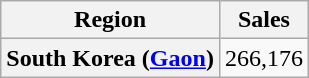<table class="wikitable sortable plainrowheaders" style="text-align:center">
<tr>
<th scope="col">Region</th>
<th scope="col">Sales</th>
</tr>
<tr>
<th scope="row">South Korea (<a href='#'>Gaon</a>)</th>
<td>266,176</td>
</tr>
</table>
